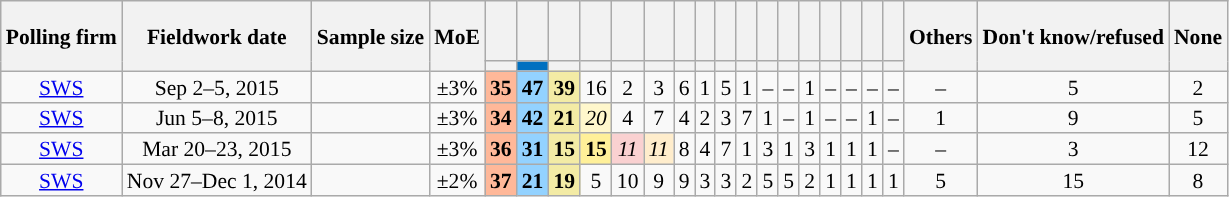<table class="wikitable" style="text-align:center;font-size:90%;line-height:14px;">
<tr style="height:40px;">
<th rowspan="2">Polling firm</th>
<th rowspan="2">Fieldwork date</th>
<th rowspan="2">Sample size</th>
<th rowspan="2"><abbr>MoE</abbr></th>
<th></th>
<th></th>
<th></th>
<th></th>
<th></th>
<th></th>
<th></th>
<th></th>
<th></th>
<th></th>
<th></th>
<th></th>
<th></th>
<th></th>
<th></th>
<th></th>
<th></th>
<th rowspan="2">Others</th>
<th rowspan="2">Don't know/refused</th>
<th rowspan="2">None</th>
</tr>
<tr>
<th style="background:"></th>
<th style="background:#0070C0;"></th>
<th style="background:"></th>
<th style="background:"></th>
<th style="background:"></th>
<th style="background:"></th>
<th style="background:"></th>
<th style="background:"></th>
<th style="background:"></th>
<th style="background:"></th>
<th style="background:"></th>
<th style="background:"></th>
<th style="background:"></th>
<th style="background:"></th>
<th style="background:"></th>
<th style="background:"></th>
<th style="background:"></th>
</tr>
<tr>
<td><a href='#'>SWS</a></td>
<td>Sep 2–5, 2015</td>
<td></td>
<td>±3%</td>
<td style="background:#FFB899;"><strong>35</strong></td>
<td style="background:#93d2ff;"><strong>47</strong></td>
<td style="background:#f3eba5;"><strong>39</strong></td>
<td>16</td>
<td>2</td>
<td>3</td>
<td>6</td>
<td>1</td>
<td>5</td>
<td>1</td>
<td>–</td>
<td>–</td>
<td>1</td>
<td>–</td>
<td>–</td>
<td>–</td>
<td>–</td>
<td>–</td>
<td>5</td>
<td>2</td>
</tr>
<tr>
<td><a href='#'>SWS</a></td>
<td>Jun 5–8, 2015</td>
<td></td>
<td>±3%</td>
<td style="background:#FFB899;"><strong>34</strong></td>
<td style="background:#93d2ff;"><strong>42</strong></td>
<td style="background:#f3eba5;"><strong>21</strong></td>
<td style="background:#fff7cc;"><em>20</em></td>
<td>4</td>
<td>7</td>
<td>4</td>
<td>2</td>
<td>3</td>
<td>7</td>
<td>1</td>
<td>–</td>
<td>1</td>
<td>–</td>
<td>–</td>
<td>1</td>
<td>–</td>
<td>1</td>
<td>9</td>
<td>5</td>
</tr>
<tr>
<td><a href='#'>SWS</a></td>
<td>Mar 20–23, 2015</td>
<td></td>
<td>±3%</td>
<td style="background:#FFB899;"><strong>36</strong></td>
<td style="background:#93d2ff;"><strong>31</strong></td>
<td style="background:#f3eba5;"><strong>15</strong></td>
<td style="background:#fff099;"><strong>15</strong></td>
<td style="background:#fad1d1;"><em>11</em></td>
<td style="background:#ffedcc;"><em>11</em></td>
<td>8</td>
<td>4</td>
<td>7</td>
<td>1</td>
<td>3</td>
<td>1</td>
<td>3</td>
<td>1</td>
<td>1</td>
<td>1</td>
<td>–</td>
<td>–</td>
<td>3</td>
<td>12</td>
</tr>
<tr>
<td><a href='#'>SWS</a></td>
<td>Nov 27–Dec 1, 2014</td>
<td></td>
<td>±2%</td>
<td style="background:#FFB899;"><strong>37</strong></td>
<td style="background:#93d2ff;"><strong>21</strong></td>
<td style="background:#f3eba5;"><strong>19</strong></td>
<td>5</td>
<td>10</td>
<td>9</td>
<td>9</td>
<td>3</td>
<td>3</td>
<td>2</td>
<td>5</td>
<td>5</td>
<td>2</td>
<td>1</td>
<td>1</td>
<td>1</td>
<td>1</td>
<td>5</td>
<td>15</td>
<td>8</td>
</tr>
</table>
